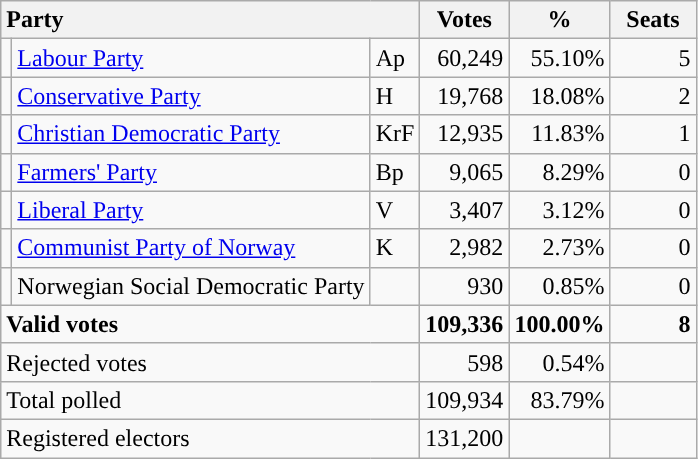<table class="wikitable" border="1" style="text-align:right;">
<tr>
<th style="text-align:left;" colspan=3>Party</th>
<th align=center width="50">Votes</th>
<th align=center width="50">%</th>
<th align=center width="50">Seats</th>
</tr>
<tr>
<td style="color:inherit;background:"></td>
<td align=left><a href='#'>Labour Party</a></td>
<td align=left>Ap</td>
<td>60,249</td>
<td>55.10%</td>
<td>5</td>
</tr>
<tr>
<td style="color:inherit;background:"></td>
<td align=left><a href='#'>Conservative Party</a></td>
<td align=left>H</td>
<td>19,768</td>
<td>18.08%</td>
<td>2</td>
</tr>
<tr>
<td style="color:inherit;background:"></td>
<td align=left><a href='#'>Christian Democratic Party</a></td>
<td align=left>KrF</td>
<td>12,935</td>
<td>11.83%</td>
<td>1</td>
</tr>
<tr>
<td style="color:inherit;background:"></td>
<td align=left><a href='#'>Farmers' Party</a></td>
<td align=left>Bp</td>
<td>9,065</td>
<td>8.29%</td>
<td>0</td>
</tr>
<tr>
<td style="color:inherit;background:"></td>
<td align=left><a href='#'>Liberal Party</a></td>
<td align=left>V</td>
<td>3,407</td>
<td>3.12%</td>
<td>0</td>
</tr>
<tr>
<td style="color:inherit;background:"></td>
<td align=left><a href='#'>Communist Party of Norway</a></td>
<td align=left>K</td>
<td>2,982</td>
<td>2.73%</td>
<td>0</td>
</tr>
<tr>
<td></td>
<td align=left>Norwegian Social Democratic Party</td>
<td align=left></td>
<td>930</td>
<td>0.85%</td>
<td>0</td>
</tr>
<tr style="font-weight:bold">
<td align=left colspan=3>Valid votes</td>
<td>109,336</td>
<td>100.00%</td>
<td>8</td>
</tr>
<tr>
<td align=left colspan=3>Rejected votes</td>
<td>598</td>
<td>0.54%</td>
<td></td>
</tr>
<tr>
<td align=left colspan=3>Total polled</td>
<td>109,934</td>
<td>83.79%</td>
<td></td>
</tr>
<tr>
<td align=left colspan=3>Registered electors</td>
<td>131,200</td>
<td></td>
<td></td>
</tr>
</table>
